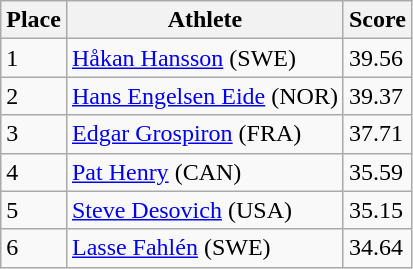<table class="wikitable">
<tr>
<th>Place</th>
<th>Athlete</th>
<th>Score</th>
</tr>
<tr>
<td>1</td>
<td> <a href='#'>Håkan Hansson</a> (SWE)</td>
<td>39.56</td>
</tr>
<tr>
<td>2</td>
<td> <a href='#'>Hans Engelsen Eide</a> (NOR)</td>
<td>39.37</td>
</tr>
<tr>
<td>3</td>
<td> <a href='#'>Edgar Grospiron</a> (FRA)</td>
<td>37.71</td>
</tr>
<tr>
<td>4</td>
<td> <a href='#'>Pat Henry</a> (CAN)</td>
<td>35.59</td>
</tr>
<tr>
<td>5</td>
<td> <a href='#'>Steve Desovich</a> (USA)</td>
<td>35.15</td>
</tr>
<tr>
<td>6</td>
<td> <a href='#'>Lasse Fahlén</a> (SWE)</td>
<td>34.64</td>
</tr>
</table>
